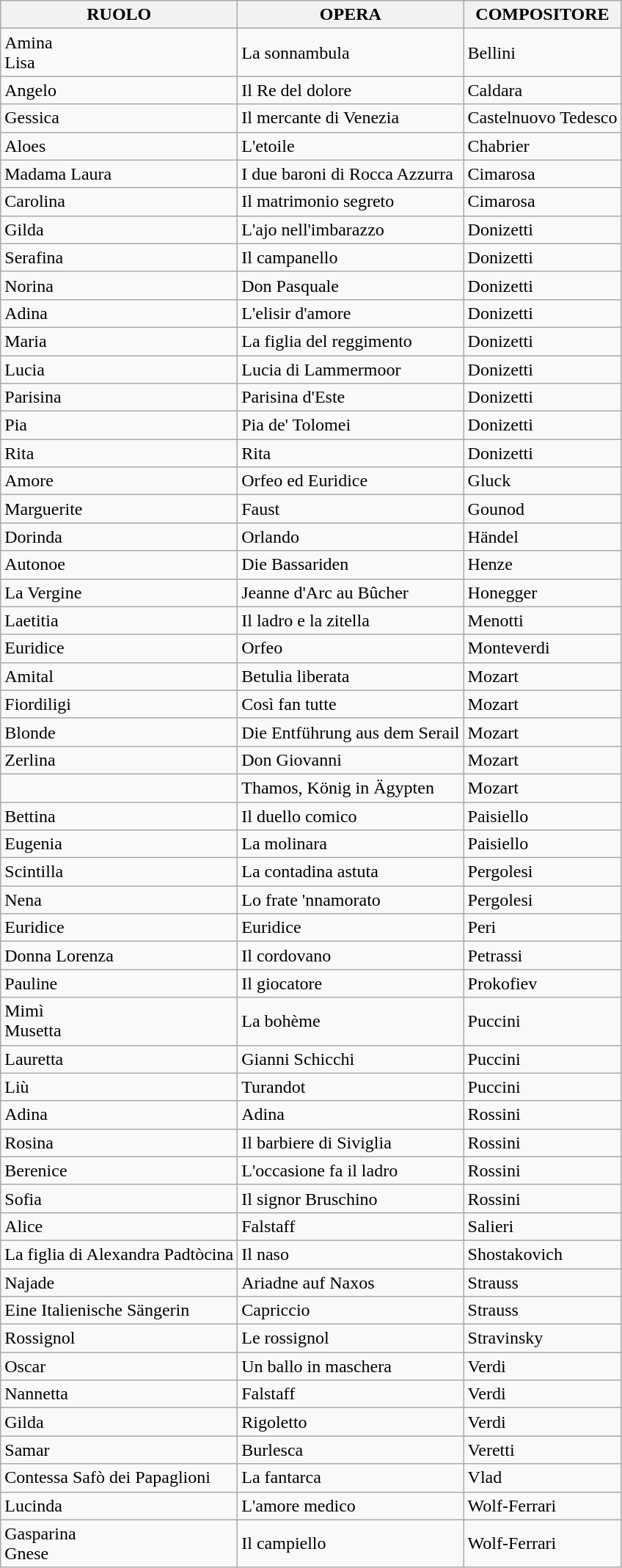<table class="wikitable">
<tr>
<th>RUOLO</th>
<th>OPERA</th>
<th>COMPOSITORE</th>
</tr>
<tr>
<td>Amina<br>Lisa</td>
<td>La sonnambula</td>
<td>Bellini</td>
</tr>
<tr>
<td>Angelo</td>
<td>Il Re del dolore</td>
<td>Caldara</td>
</tr>
<tr>
<td>Gessica</td>
<td>Il mercante di Venezia</td>
<td>Castelnuovo Tedesco</td>
</tr>
<tr>
<td>Aloes</td>
<td>L'etoile</td>
<td>Chabrier</td>
</tr>
<tr>
<td>Madama Laura</td>
<td>I due baroni di Rocca Azzurra</td>
<td>Cimarosa</td>
</tr>
<tr>
<td>Carolina</td>
<td>Il matrimonio segreto</td>
<td>Cimarosa</td>
</tr>
<tr>
<td>Gilda</td>
<td>L'ajo nell'imbarazzo</td>
<td>Donizetti</td>
</tr>
<tr>
<td>Serafina</td>
<td>Il campanello</td>
<td>Donizetti</td>
</tr>
<tr>
<td>Norina</td>
<td>Don Pasquale</td>
<td>Donizetti</td>
</tr>
<tr>
<td>Adina</td>
<td>L'elisir d'amore</td>
<td>Donizetti</td>
</tr>
<tr>
<td>Maria</td>
<td>La figlia del reggimento</td>
<td>Donizetti</td>
</tr>
<tr>
<td>Lucia</td>
<td>Lucia di Lammermoor</td>
<td>Donizetti</td>
</tr>
<tr>
<td>Parisina</td>
<td>Parisina d'Este</td>
<td>Donizetti</td>
</tr>
<tr>
<td>Pia</td>
<td>Pia de' Tolomei</td>
<td>Donizetti</td>
</tr>
<tr>
<td>Rita</td>
<td>Rita</td>
<td>Donizetti</td>
</tr>
<tr>
<td>Amore</td>
<td>Orfeo ed Euridice</td>
<td>Gluck</td>
</tr>
<tr>
<td>Marguerite</td>
<td>Faust</td>
<td>Gounod</td>
</tr>
<tr>
<td>Dorinda</td>
<td>Orlando</td>
<td>Händel</td>
</tr>
<tr>
<td>Autonoe</td>
<td>Die Bassariden</td>
<td>Henze</td>
</tr>
<tr>
<td>La Vergine</td>
<td>Jeanne d'Arc au Bûcher</td>
<td>Honegger</td>
</tr>
<tr>
<td>Laetitia</td>
<td>Il ladro e la zitella</td>
<td>Menotti</td>
</tr>
<tr>
<td>Euridice</td>
<td>Orfeo</td>
<td>Monteverdi</td>
</tr>
<tr>
<td>Amital</td>
<td>Betulia liberata</td>
<td>Mozart</td>
</tr>
<tr>
<td>Fiordiligi</td>
<td>Così fan tutte</td>
<td>Mozart</td>
</tr>
<tr>
<td>Blonde</td>
<td>Die Entführung aus dem Serail</td>
<td>Mozart</td>
</tr>
<tr>
<td>Zerlina</td>
<td>Don Giovanni</td>
<td>Mozart</td>
</tr>
<tr>
<td></td>
<td>Thamos, König in Ägypten</td>
<td>Mozart</td>
</tr>
<tr>
<td>Bettina</td>
<td>Il duello comico</td>
<td>Paisiello</td>
</tr>
<tr>
<td>Eugenia</td>
<td>La molinara</td>
<td>Paisiello</td>
</tr>
<tr>
<td>Scintilla</td>
<td>La contadina astuta</td>
<td>Pergolesi</td>
</tr>
<tr>
<td>Nena</td>
<td>Lo frate 'nnamorato</td>
<td>Pergolesi</td>
</tr>
<tr>
<td>Euridice</td>
<td>Euridice</td>
<td>Peri</td>
</tr>
<tr>
<td>Donna Lorenza</td>
<td>Il cordovano</td>
<td>Petrassi</td>
</tr>
<tr>
<td>Pauline</td>
<td>Il giocatore</td>
<td>Prokofiev</td>
</tr>
<tr>
<td>Mimì<br>Musetta</td>
<td>La bohème</td>
<td>Puccini</td>
</tr>
<tr>
<td>Lauretta</td>
<td>Gianni Schicchi</td>
<td>Puccini</td>
</tr>
<tr>
<td>Liù</td>
<td>Turandot</td>
<td>Puccini</td>
</tr>
<tr>
<td>Adina</td>
<td>Adina</td>
<td>Rossini</td>
</tr>
<tr>
<td>Rosina</td>
<td>Il barbiere di Siviglia</td>
<td>Rossini</td>
</tr>
<tr>
<td>Berenice</td>
<td>L'occasione fa il ladro</td>
<td>Rossini</td>
</tr>
<tr>
<td>Sofia</td>
<td>Il signor Bruschino</td>
<td>Rossini</td>
</tr>
<tr>
<td>Alice</td>
<td>Falstaff</td>
<td>Salieri</td>
</tr>
<tr>
<td>La figlia di Alexandra Padtòcina</td>
<td>Il naso</td>
<td>Shostakovich</td>
</tr>
<tr>
<td>Najade</td>
<td>Ariadne auf Naxos</td>
<td>Strauss</td>
</tr>
<tr>
<td>Eine Italienische Sängerin</td>
<td>Capriccio</td>
<td>Strauss</td>
</tr>
<tr>
<td>Rossignol</td>
<td>Le rossignol</td>
<td>Stravinsky</td>
</tr>
<tr>
<td>Oscar</td>
<td>Un ballo in maschera</td>
<td>Verdi</td>
</tr>
<tr>
<td>Nannetta</td>
<td>Falstaff</td>
<td>Verdi</td>
</tr>
<tr>
<td>Gilda</td>
<td>Rigoletto</td>
<td>Verdi</td>
</tr>
<tr>
<td>Samar</td>
<td>Burlesca</td>
<td>Veretti</td>
</tr>
<tr>
<td>Contessa Safò dei Papaglioni</td>
<td>La fantarca</td>
<td>Vlad</td>
</tr>
<tr>
<td>Lucinda</td>
<td>L'amore medico</td>
<td>Wolf-Ferrari</td>
</tr>
<tr>
<td>Gasparina<br>Gnese</td>
<td>Il campiello</td>
<td>Wolf-Ferrari</td>
</tr>
</table>
